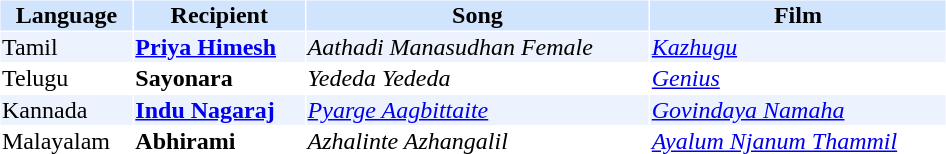<table cellspacing="1" cellpadding="1" border="0" style="width:50%;">
<tr style="background:#d1e4fd;">
<th>Language</th>
<th>Recipient</th>
<th>Song</th>
<th>Film</th>
</tr>
<tr style="background:#edf3fe;">
<td>Tamil</td>
<td><strong><a href='#'>Priya Himesh</a></strong></td>
<td><em>Aathadi Manasudhan Female</em></td>
<td><em><a href='#'>Kazhugu</a></em></td>
</tr>
<tr>
<td>Telugu</td>
<td><strong>Sayonara</strong></td>
<td><em>Yededa Yededa</em></td>
<td><em><a href='#'>Genius</a></em></td>
</tr>
<tr style="background:#edf3fe;">
<td>Kannada</td>
<td><strong><a href='#'>Indu Nagaraj</a></strong></td>
<td><em><a href='#'>Pyarge Aagbittaite</a></em></td>
<td><em><a href='#'>Govindaya Namaha</a></em></td>
</tr>
<tr>
<td>Malayalam</td>
<td><strong>Abhirami</strong></td>
<td><em>Azhalinte Azhangalil</em></td>
<td><em><a href='#'>Ayalum Njanum Thammil</a></em></td>
</tr>
</table>
